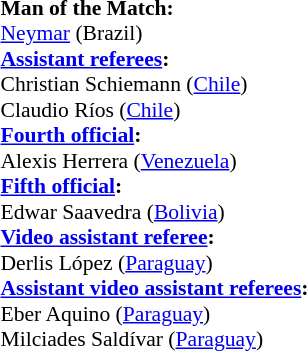<table width=50% style="font-size:90%">
<tr>
<td><br><strong>Man of the Match:</strong>
<br><a href='#'>Neymar</a> (Brazil)<br><strong><a href='#'>Assistant referees</a>:</strong>
<br>Christian Schiemann (<a href='#'>Chile</a>)
<br>Claudio Ríos (<a href='#'>Chile</a>)
<br><strong><a href='#'>Fourth official</a>:</strong>
<br>Alexis Herrera (<a href='#'>Venezuela</a>)
<br><strong><a href='#'>Fifth official</a>:</strong>
<br>Edwar Saavedra (<a href='#'>Bolivia</a>)
<br><strong><a href='#'>Video assistant referee</a>:</strong>
<br>Derlis López (<a href='#'>Paraguay</a>)
<br><strong><a href='#'>Assistant video assistant referees</a>:</strong>
<br>Eber Aquino (<a href='#'>Paraguay</a>)
<br>Milciades Saldívar (<a href='#'>Paraguay</a>)</td>
</tr>
</table>
